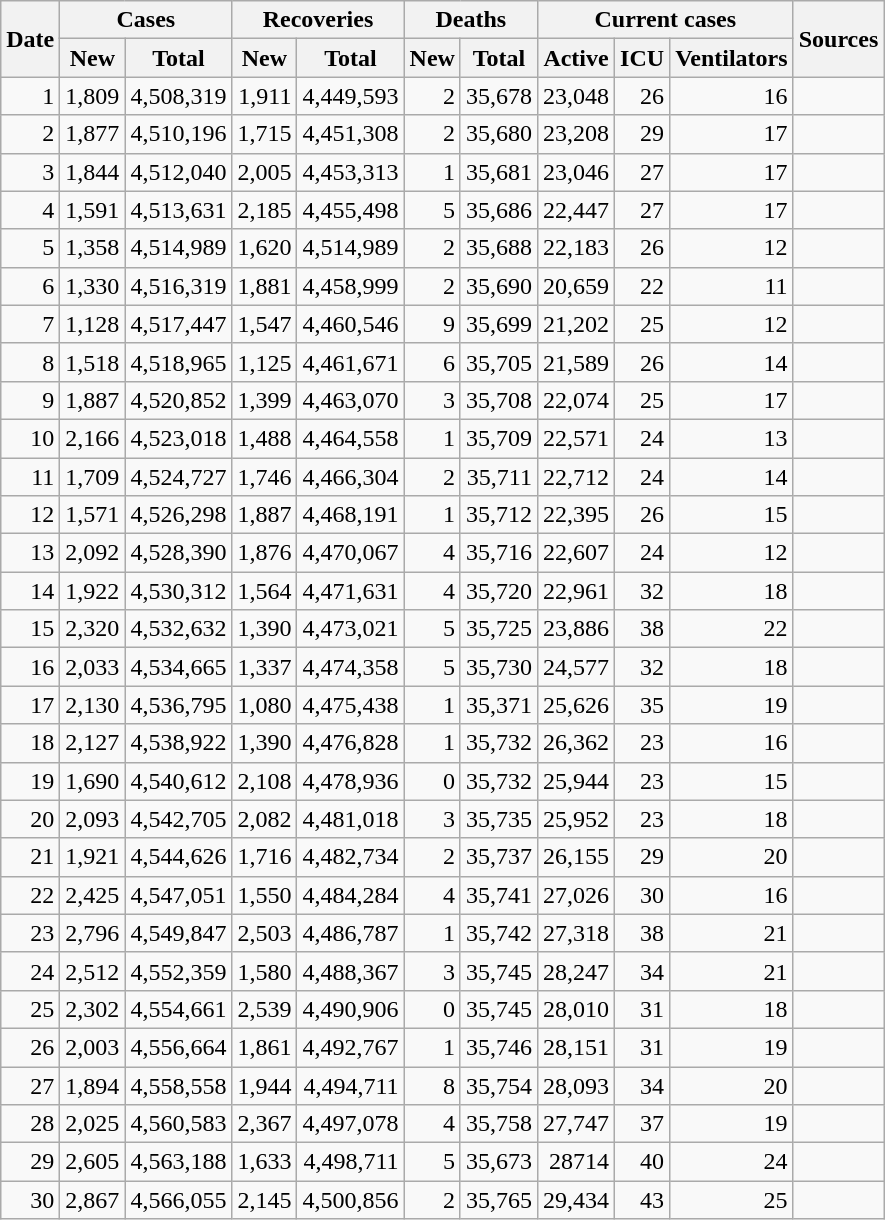<table class="wikitable sortable mw-collapsible mw-collapsed sticky-header-multi sort-under" style="text-align:right;">
<tr>
<th rowspan=2>Date</th>
<th colspan=2>Cases</th>
<th colspan=2>Recoveries</th>
<th colspan=2>Deaths</th>
<th colspan=3>Current cases</th>
<th rowspan=2 class="unsortable">Sources</th>
</tr>
<tr>
<th>New</th>
<th>Total</th>
<th>New</th>
<th>Total</th>
<th>New</th>
<th>Total</th>
<th>Active</th>
<th>ICU</th>
<th>Ventilators</th>
</tr>
<tr>
<td>1</td>
<td>1,809</td>
<td>4,508,319</td>
<td>1,911</td>
<td>4,449,593</td>
<td>2</td>
<td>35,678</td>
<td>23,048</td>
<td>26</td>
<td>16</td>
<td></td>
</tr>
<tr>
<td>2</td>
<td>1,877</td>
<td>4,510,196</td>
<td>1,715</td>
<td>4,451,308</td>
<td>2</td>
<td>35,680</td>
<td>23,208</td>
<td>29</td>
<td>17</td>
<td></td>
</tr>
<tr>
<td>3</td>
<td>1,844</td>
<td>4,512,040</td>
<td>2,005</td>
<td>4,453,313</td>
<td>1</td>
<td>35,681</td>
<td>23,046</td>
<td>27</td>
<td>17</td>
<td></td>
</tr>
<tr>
<td>4</td>
<td>1,591</td>
<td>4,513,631</td>
<td>2,185</td>
<td>4,455,498</td>
<td>5</td>
<td>35,686</td>
<td>22,447</td>
<td>27</td>
<td>17</td>
<td></td>
</tr>
<tr>
<td>5</td>
<td>1,358</td>
<td>4,514,989</td>
<td>1,620</td>
<td>4,514,989</td>
<td>2</td>
<td>35,688</td>
<td>22,183</td>
<td>26</td>
<td>12</td>
<td></td>
</tr>
<tr>
<td>6</td>
<td>1,330</td>
<td>4,516,319</td>
<td>1,881</td>
<td>4,458,999</td>
<td>2</td>
<td>35,690</td>
<td>20,659</td>
<td>22</td>
<td>11</td>
<td></td>
</tr>
<tr>
<td>7</td>
<td>1,128</td>
<td>4,517,447</td>
<td>1,547</td>
<td>4,460,546</td>
<td>9</td>
<td>35,699</td>
<td>21,202</td>
<td>25</td>
<td>12</td>
<td></td>
</tr>
<tr>
<td>8</td>
<td>1,518</td>
<td>4,518,965</td>
<td>1,125</td>
<td>4,461,671</td>
<td>6</td>
<td>35,705</td>
<td>21,589</td>
<td>26</td>
<td>14</td>
<td></td>
</tr>
<tr>
<td>9</td>
<td>1,887</td>
<td>4,520,852</td>
<td>1,399</td>
<td>4,463,070</td>
<td>3</td>
<td>35,708</td>
<td>22,074</td>
<td>25</td>
<td>17</td>
<td></td>
</tr>
<tr>
<td>10</td>
<td>2,166</td>
<td>4,523,018</td>
<td>1,488</td>
<td>4,464,558</td>
<td>1</td>
<td>35,709</td>
<td>22,571</td>
<td>24</td>
<td>13</td>
<td></td>
</tr>
<tr>
<td>11</td>
<td>1,709</td>
<td>4,524,727</td>
<td>1,746</td>
<td>4,466,304</td>
<td>2</td>
<td>35,711</td>
<td>22,712</td>
<td>24</td>
<td>14</td>
<td></td>
</tr>
<tr>
<td>12</td>
<td>1,571</td>
<td>4,526,298</td>
<td>1,887</td>
<td>4,468,191</td>
<td>1</td>
<td>35,712</td>
<td>22,395</td>
<td>26</td>
<td>15</td>
<td></td>
</tr>
<tr>
<td>13</td>
<td>2,092</td>
<td>4,528,390</td>
<td>1,876</td>
<td>4,470,067</td>
<td>4</td>
<td>35,716</td>
<td>22,607</td>
<td>24</td>
<td>12</td>
<td></td>
</tr>
<tr>
<td>14</td>
<td>1,922</td>
<td>4,530,312</td>
<td>1,564</td>
<td>4,471,631</td>
<td>4</td>
<td>35,720</td>
<td>22,961</td>
<td>32</td>
<td>18</td>
<td></td>
</tr>
<tr>
<td>15</td>
<td>2,320</td>
<td>4,532,632</td>
<td>1,390</td>
<td>4,473,021</td>
<td>5</td>
<td>35,725</td>
<td>23,886</td>
<td>38</td>
<td>22</td>
<td></td>
</tr>
<tr>
<td>16</td>
<td>2,033</td>
<td>4,534,665</td>
<td>1,337</td>
<td>4,474,358</td>
<td>5</td>
<td>35,730</td>
<td>24,577</td>
<td>32</td>
<td>18</td>
<td></td>
</tr>
<tr>
<td>17</td>
<td>2,130</td>
<td>4,536,795</td>
<td>1,080</td>
<td>4,475,438</td>
<td>1</td>
<td>35,371</td>
<td>25,626</td>
<td>35</td>
<td>19</td>
<td></td>
</tr>
<tr>
<td>18</td>
<td>2,127</td>
<td>4,538,922</td>
<td>1,390</td>
<td>4,476,828</td>
<td>1</td>
<td>35,732</td>
<td>26,362</td>
<td>23</td>
<td>16</td>
<td></td>
</tr>
<tr>
<td>19</td>
<td>1,690</td>
<td>4,540,612</td>
<td>2,108</td>
<td>4,478,936</td>
<td>0</td>
<td>35,732</td>
<td>25,944</td>
<td>23</td>
<td>15</td>
<td></td>
</tr>
<tr>
<td>20</td>
<td>2,093</td>
<td>4,542,705</td>
<td>2,082</td>
<td>4,481,018</td>
<td>3</td>
<td>35,735</td>
<td>25,952</td>
<td>23</td>
<td>18</td>
<td></td>
</tr>
<tr>
<td>21</td>
<td>1,921</td>
<td>4,544,626</td>
<td>1,716</td>
<td>4,482,734</td>
<td>2</td>
<td>35,737</td>
<td>26,155</td>
<td>29</td>
<td>20</td>
<td></td>
</tr>
<tr>
<td>22</td>
<td>2,425</td>
<td>4,547,051</td>
<td>1,550</td>
<td>4,484,284</td>
<td>4</td>
<td>35,741</td>
<td>27,026</td>
<td>30</td>
<td>16</td>
<td></td>
</tr>
<tr>
<td>23</td>
<td>2,796</td>
<td>4,549,847</td>
<td>2,503</td>
<td>4,486,787</td>
<td>1</td>
<td>35,742</td>
<td>27,318</td>
<td>38</td>
<td>21</td>
<td></td>
</tr>
<tr>
<td>24</td>
<td>2,512</td>
<td>4,552,359</td>
<td>1,580</td>
<td>4,488,367</td>
<td>3</td>
<td>35,745</td>
<td>28,247</td>
<td>34</td>
<td>21</td>
<td></td>
</tr>
<tr>
<td>25</td>
<td>2,302</td>
<td>4,554,661</td>
<td>2,539</td>
<td>4,490,906</td>
<td>0</td>
<td>35,745</td>
<td>28,010</td>
<td>31</td>
<td>18</td>
<td></td>
</tr>
<tr>
<td>26</td>
<td>2,003</td>
<td>4,556,664</td>
<td>1,861</td>
<td>4,492,767</td>
<td>1</td>
<td>35,746</td>
<td>28,151</td>
<td>31</td>
<td>19</td>
<td></td>
</tr>
<tr>
<td>27</td>
<td>1,894</td>
<td>4,558,558</td>
<td>1,944</td>
<td>4,494,711</td>
<td>8</td>
<td>35,754</td>
<td>28,093</td>
<td>34</td>
<td>20</td>
<td></td>
</tr>
<tr>
<td>28</td>
<td>2,025</td>
<td>4,560,583</td>
<td>2,367</td>
<td>4,497,078</td>
<td>4</td>
<td>35,758</td>
<td>27,747</td>
<td>37</td>
<td>19</td>
<td></td>
</tr>
<tr>
<td>29</td>
<td>2,605</td>
<td>4,563,188</td>
<td>1,633</td>
<td>4,498,711</td>
<td>5</td>
<td>35,673</td>
<td>28714</td>
<td>40</td>
<td>24</td>
<td></td>
</tr>
<tr>
<td>30</td>
<td>2,867</td>
<td>4,566,055</td>
<td>2,145</td>
<td>4,500,856</td>
<td>2</td>
<td>35,765</td>
<td>29,434</td>
<td>43</td>
<td>25</td>
<td></td>
</tr>
</table>
